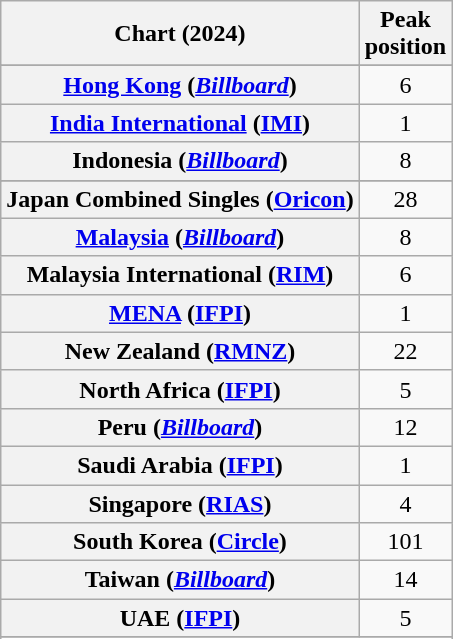<table class="wikitable plainrowheaders" style="text-align:center">
<tr>
<th scope="col">Chart (2024)</th>
<th scope="col">Peak<br>position</th>
</tr>
<tr>
</tr>
<tr>
</tr>
<tr>
</tr>
<tr>
<th scope="row"><a href='#'>Hong Kong</a> (<em><a href='#'>Billboard</a></em>)</th>
<td>6</td>
</tr>
<tr>
<th scope="row"><a href='#'>India International</a> (<a href='#'>IMI</a>)</th>
<td>1</td>
</tr>
<tr>
<th scope="row">Indonesia (<em><a href='#'>Billboard</a></em>)</th>
<td>8</td>
</tr>
<tr>
</tr>
<tr>
<th scope="row">Japan Combined Singles (<a href='#'>Oricon</a>)</th>
<td>28</td>
</tr>
<tr>
<th scope="row"><a href='#'>Malaysia</a> (<em><a href='#'>Billboard</a></em>)</th>
<td>8</td>
</tr>
<tr>
<th scope="row">Malaysia International (<a href='#'>RIM</a>)</th>
<td>6</td>
</tr>
<tr>
<th scope="row"><a href='#'>MENA</a> (<a href='#'>IFPI</a>)</th>
<td>1</td>
</tr>
<tr>
<th scope="row">New Zealand (<a href='#'>RMNZ</a>)</th>
<td>22</td>
</tr>
<tr>
<th scope="row">North Africa (<a href='#'>IFPI</a>)</th>
<td>5</td>
</tr>
<tr>
<th scope="row">Peru (<em><a href='#'>Billboard</a></em>)</th>
<td>12</td>
</tr>
<tr>
<th scope="row">Saudi Arabia (<a href='#'>IFPI</a>)</th>
<td>1</td>
</tr>
<tr>
<th scope="row">Singapore (<a href='#'>RIAS</a>)</th>
<td>4</td>
</tr>
<tr>
<th scope="row">South Korea (<a href='#'>Circle</a>)</th>
<td>101</td>
</tr>
<tr>
<th scope="row">Taiwan (<em><a href='#'>Billboard</a></em>)</th>
<td>14</td>
</tr>
<tr>
<th scope="row">UAE (<a href='#'>IFPI</a>)</th>
<td>5</td>
</tr>
<tr>
</tr>
<tr>
</tr>
</table>
